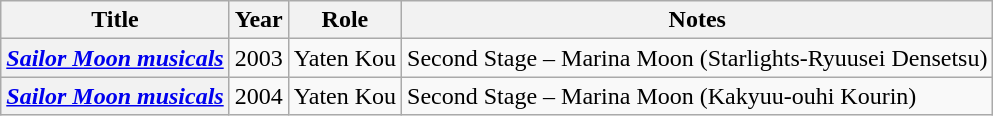<table class="wikitable plainrowheaders sortable" style="font-size:100%">
<tr>
<th scope="col">Title</th>
<th scope="col">Year</th>
<th scope="col">Role</th>
<th scope="col" class="unsortable">Notes</th>
</tr>
<tr>
<th scope="row"><em><a href='#'>Sailor Moon musicals</a></em></th>
<td>2003</td>
<td>Yaten Kou</td>
<td>Second Stage – Marina Moon (Starlights-Ryuusei Densetsu)</td>
</tr>
<tr>
<th scope="row"><em><a href='#'>Sailor Moon musicals</a></em></th>
<td>2004</td>
<td>Yaten Kou</td>
<td>Second Stage – Marina Moon (Kakyuu-ouhi Kourin)</td>
</tr>
</table>
